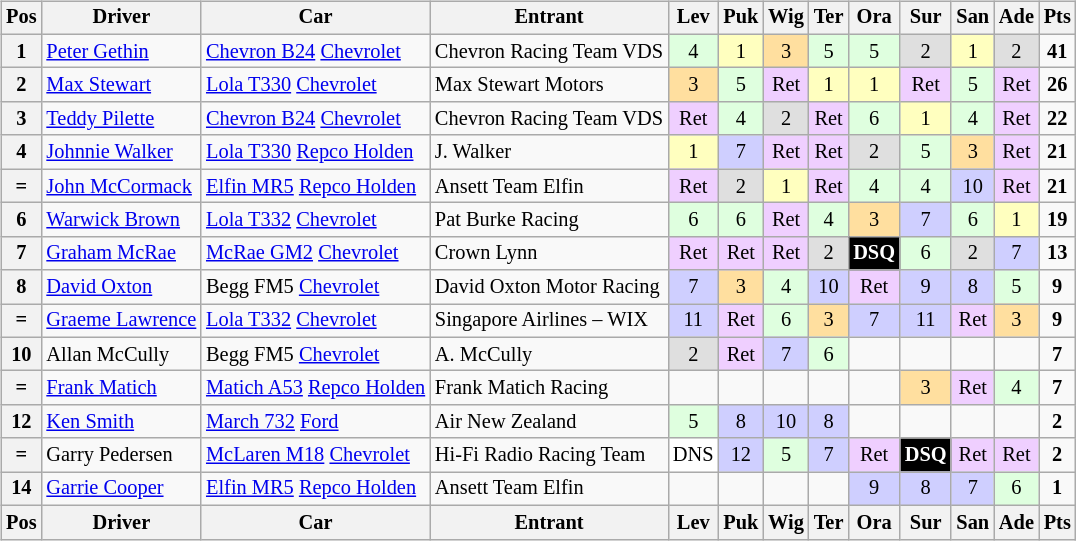<table>
<tr>
<td valign="top"><br><table class="wikitable" style="font-size: 85%">
<tr valign="top">
<th>Pos</th>
<th>Driver</th>
<th>Car</th>
<th>Entrant</th>
<th>Lev</th>
<th>Puk</th>
<th>Wig</th>
<th>Ter</th>
<th>Ora</th>
<th>Sur</th>
<th>San</th>
<th>Ade</th>
<th valign="middle">Pts</th>
</tr>
<tr align="center">
<th>1</th>
<td align="left"> <a href='#'>Peter Gethin</a></td>
<td align="left"><a href='#'>Chevron B24</a> <a href='#'>Chevrolet</a></td>
<td align="left">Chevron Racing Team VDS</td>
<td style="background:#dfffdf;">4</td>
<td style="background:#ffffbf;">1</td>
<td style="background:#ffdf9f;">3</td>
<td style="background:#dfffdf;">5</td>
<td style="background:#dfffdf;">5</td>
<td style="background:#dfdfdf;">2</td>
<td style="background:#ffffbf;">1</td>
<td style="background:#dfdfdf;">2</td>
<td align="center"><strong>41</strong></td>
</tr>
<tr align="center">
<th>2</th>
<td align="left"> <a href='#'>Max Stewart</a></td>
<td align="left"><a href='#'>Lola T330</a> <a href='#'>Chevrolet</a></td>
<td align="left">Max Stewart Motors</td>
<td style="background:#ffdf9f;">3</td>
<td style="background:#dfffdf;">5</td>
<td style="background:#efcfff;">Ret</td>
<td style="background:#ffffbf;">1</td>
<td style="background:#ffffbf;">1</td>
<td style="background:#efcfff;">Ret</td>
<td style="background:#dfffdf;">5</td>
<td style="background:#efcfff;">Ret</td>
<td align="center"><strong>26</strong></td>
</tr>
<tr align="center">
<th>3</th>
<td align="left"> <a href='#'>Teddy Pilette</a></td>
<td align="left"><a href='#'>Chevron B24</a> <a href='#'>Chevrolet</a></td>
<td align="left">Chevron Racing Team VDS</td>
<td style="background:#efcfff;">Ret</td>
<td style="background:#dfffdf;">4</td>
<td style="background:#dfdfdf;">2</td>
<td style="background:#efcfff;">Ret</td>
<td style="background:#dfffdf;">6</td>
<td style="background:#ffffbf;">1</td>
<td style="background:#dfffdf;">4</td>
<td style="background:#efcfff;">Ret</td>
<td align="center"><strong>22</strong></td>
</tr>
<tr align="center">
<th>4</th>
<td align="left"> <a href='#'>Johnnie Walker</a></td>
<td align="left"><a href='#'>Lola T330</a> <a href='#'>Repco Holden</a></td>
<td align="left">J. Walker</td>
<td style="background:#ffffbf;">1</td>
<td style="background:#cfcfff;">7</td>
<td style="background:#efcfff;">Ret</td>
<td style="background:#efcfff;">Ret</td>
<td style="background:#dfdfdf;">2</td>
<td style="background:#dfffdf;">5</td>
<td style="background:#ffdf9f;">3</td>
<td style="background:#efcfff;">Ret</td>
<td align="center"><strong>21</strong></td>
</tr>
<tr align="center">
<th>=</th>
<td align="left"> <a href='#'>John McCormack</a></td>
<td align="left"><a href='#'>Elfin MR5</a> <a href='#'>Repco Holden</a></td>
<td align="left">Ansett Team Elfin</td>
<td style="background:#efcfff;">Ret</td>
<td style="background:#dfdfdf;">2</td>
<td style="background:#ffffbf;">1</td>
<td style="background:#efcfff;">Ret</td>
<td style="background:#dfffdf;">4</td>
<td style="background:#dfffdf;">4</td>
<td style="background:#cfcfff;">10</td>
<td style="background:#efcfff;">Ret</td>
<td align="center"><strong>21</strong></td>
</tr>
<tr align="center">
<th>6</th>
<td align="left"> <a href='#'>Warwick Brown</a></td>
<td align="left"><a href='#'>Lola T332</a> <a href='#'>Chevrolet</a></td>
<td align="left">Pat Burke Racing</td>
<td style="background:#dfffdf;">6</td>
<td style="background:#dfffdf;">6</td>
<td style="background:#efcfff;">Ret</td>
<td style="background:#dfffdf;">4</td>
<td style="background:#ffdf9f;">3</td>
<td style="background:#cfcfff;">7</td>
<td style="background:#dfffdf;">6</td>
<td style="background:#ffffbf;">1</td>
<td align="center"><strong>19</strong></td>
</tr>
<tr align="center">
<th>7</th>
<td align="left"> <a href='#'>Graham McRae</a></td>
<td align="left"><a href='#'>McRae GM2</a> <a href='#'>Chevrolet</a></td>
<td align="left">Crown Lynn</td>
<td style="background:#efcfff;">Ret</td>
<td style="background:#efcfff;">Ret</td>
<td style="background:#efcfff;">Ret</td>
<td style="background:#dfdfdf;">2</td>
<td style="background:#000000; color:white"><strong>DSQ</strong></td>
<td style="background:#dfffdf;">6</td>
<td style="background:#dfdfdf;">2</td>
<td style="background:#cfcfff;">7</td>
<td align="center"><strong>13</strong></td>
</tr>
<tr align="center">
<th>8</th>
<td align="left"> <a href='#'>David Oxton</a></td>
<td align="left">Begg FM5 <a href='#'>Chevrolet</a></td>
<td align="left">David Oxton Motor Racing</td>
<td style="background:#cfcfff;">7</td>
<td style="background:#ffdf9f;">3</td>
<td style="background:#dfffdf;">4</td>
<td style="background:#cfcfff;">10</td>
<td style="background:#efcfff;">Ret</td>
<td style="background:#cfcfff;">9</td>
<td style="background:#cfcfff;">8</td>
<td style="background:#dfffdf;">5</td>
<td align="center"><strong>9</strong></td>
</tr>
<tr align="center">
<th>=</th>
<td align="left"> <a href='#'>Graeme Lawrence</a></td>
<td align="left"><a href='#'>Lola T332</a> <a href='#'>Chevrolet</a></td>
<td align="left">Singapore Airlines – WIX</td>
<td style="background:#cfcfff;">11</td>
<td style="background:#efcfff;">Ret</td>
<td style="background:#dfffdf;">6</td>
<td style="background:#ffdf9f;">3</td>
<td style="background:#cfcfff;">7</td>
<td style="background:#cfcfff;">11</td>
<td style="background:#efcfff;">Ret</td>
<td style="background:#ffdf9f;">3</td>
<td align="center"><strong>9</strong></td>
</tr>
<tr align="center">
<th>10</th>
<td align="left"> Allan McCully</td>
<td align="left">Begg FM5 <a href='#'>Chevrolet</a></td>
<td align="left">A. McCully</td>
<td style="background:#dfdfdf;">2</td>
<td style="background:#efcfff;">Ret</td>
<td style="background:#cfcfff;">7</td>
<td style="background:#dfffdf;">6</td>
<td></td>
<td></td>
<td></td>
<td></td>
<td align="center"><strong>7</strong></td>
</tr>
<tr align="center">
<th>=</th>
<td align="left"> <a href='#'>Frank Matich</a></td>
<td align="left"><a href='#'>Matich A53</a> <a href='#'>Repco Holden</a></td>
<td align="left">Frank Matich Racing</td>
<td></td>
<td></td>
<td></td>
<td></td>
<td></td>
<td style="background:#ffdf9f;">3</td>
<td style="background:#efcfff;">Ret</td>
<td style="background:#dfffdf;">4</td>
<td align="center"><strong>7</strong></td>
</tr>
<tr align="center">
<th>12</th>
<td align="left"> <a href='#'>Ken Smith</a></td>
<td align="left"><a href='#'>March 732</a> <a href='#'>Ford</a></td>
<td align="left">Air New Zealand</td>
<td style="background:#dfffdf;">5</td>
<td style="background:#cfcfff;">8</td>
<td style="background:#cfcfff;">10</td>
<td style="background:#cfcfff;">8</td>
<td></td>
<td></td>
<td></td>
<td></td>
<td align="center"><strong>2</strong></td>
</tr>
<tr align="center">
<th>=</th>
<td align="left"> Garry Pedersen</td>
<td align="left"><a href='#'>McLaren M18</a> <a href='#'>Chevrolet</a></td>
<td align="left">Hi-Fi Radio Racing Team</td>
<td style="background:#ffffff;">DNS</td>
<td style="background:#cfcfff;">12</td>
<td style="background:#dfffdf;">5</td>
<td style="background:#cfcfff;">7</td>
<td style="background:#efcfff;">Ret</td>
<td style="background:#000000; color:white"><strong>DSQ</strong></td>
<td style="background:#efcfff;">Ret</td>
<td style="background:#efcfff;">Ret</td>
<td align="center"><strong>2</strong></td>
</tr>
<tr align="center">
<th>14</th>
<td align="left"> <a href='#'>Garrie Cooper</a></td>
<td align="left"><a href='#'>Elfin MR5</a> <a href='#'>Repco Holden</a></td>
<td align="left">Ansett Team Elfin</td>
<td></td>
<td></td>
<td></td>
<td></td>
<td style="background:#cfcfff;">9</td>
<td style="background:#cfcfff;">8</td>
<td style="background:#cfcfff;">7</td>
<td style="background:#dfffdf;">6</td>
<td align="center"><strong>1</strong></td>
</tr>
<tr valign="top">
<th valign="middle">Pos</th>
<th valign="middle">Driver</th>
<th valign="middle">Car</th>
<th valign="middle">Entrant</th>
<th>Lev</th>
<th>Puk</th>
<th>Wig</th>
<th>Ter</th>
<th>Ora</th>
<th>Sur</th>
<th>San</th>
<th>Ade</th>
<th valign="middle">Pts</th>
</tr>
</table>
</td>
<td valign="top"><br></td>
</tr>
</table>
